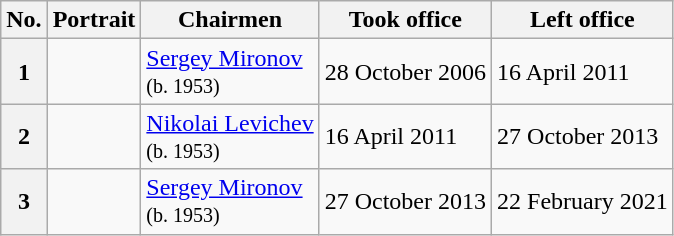<table class="wikitable">
<tr>
<th>No.</th>
<th>Portrait</th>
<th>Chairmen</th>
<th>Took office</th>
<th>Left office</th>
</tr>
<tr>
<th>1</th>
<td></td>
<td><a href='#'>Sergey Mironov</a><br><small>(b. 1953)</small></td>
<td>28 October 2006</td>
<td>16 April 2011</td>
</tr>
<tr>
<th>2</th>
<td></td>
<td><a href='#'>Nikolai Levichev</a><br><small>(b. 1953)</small></td>
<td>16 April 2011</td>
<td>27 October 2013</td>
</tr>
<tr>
<th>3</th>
<td></td>
<td><a href='#'>Sergey Mironov</a><br><small>(b. 1953)</small></td>
<td>27 October 2013</td>
<td>22 February 2021</td>
</tr>
</table>
